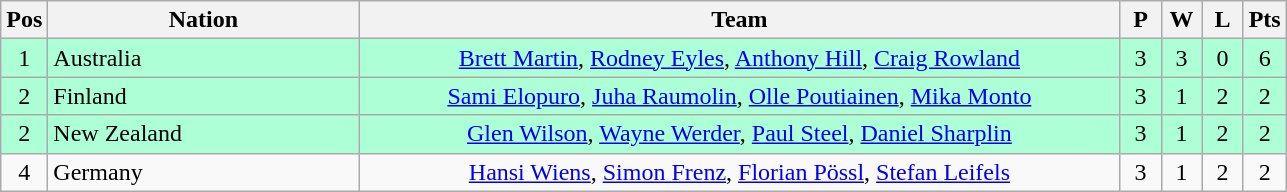<table class="wikitable" style="font-size: 100%">
<tr>
<th width=20>Pos</th>
<th width=200>Nation</th>
<th width=500>Team</th>
<th width=20>P</th>
<th width=20>W</th>
<th width=20>L</th>
<th width=20>Pts</th>
</tr>
<tr align=center style="background: #ADFFD6;">
<td>1</td>
<td align="left"> Australia</td>
<td><a href='#'>Brett Martin</a>, <a href='#'>Rodney Eyles</a>, <a href='#'>Anthony Hill</a>, <a href='#'>Craig Rowland</a></td>
<td>3</td>
<td>3</td>
<td>0</td>
<td>6</td>
</tr>
<tr align=center style="background: #ADFFD6;">
<td>2</td>
<td align="left"> Finland</td>
<td><a href='#'>Sami Elopuro</a>, <a href='#'>Juha Raumolin</a>, <a href='#'>Olle Poutiainen</a>, <a href='#'>Mika Monto</a></td>
<td>3</td>
<td>1</td>
<td>2</td>
<td>2</td>
</tr>
<tr align=center style="background: #ADFFD6;">
<td>2</td>
<td align="left"> New Zealand</td>
<td><a href='#'>Glen Wilson</a>, <a href='#'>Wayne Werder</a>, <a href='#'>Paul Steel</a>, <a href='#'>Daniel Sharplin</a></td>
<td>3</td>
<td>1</td>
<td>2</td>
<td>2</td>
</tr>
<tr align=center>
<td>4</td>
<td align="left"> Germany</td>
<td><a href='#'>Hansi Wiens</a>, <a href='#'>Simon Frenz</a>, <a href='#'>Florian Pössl</a>, <a href='#'>Stefan Leifels</a></td>
<td>3</td>
<td>1</td>
<td>2</td>
<td>2</td>
</tr>
</table>
